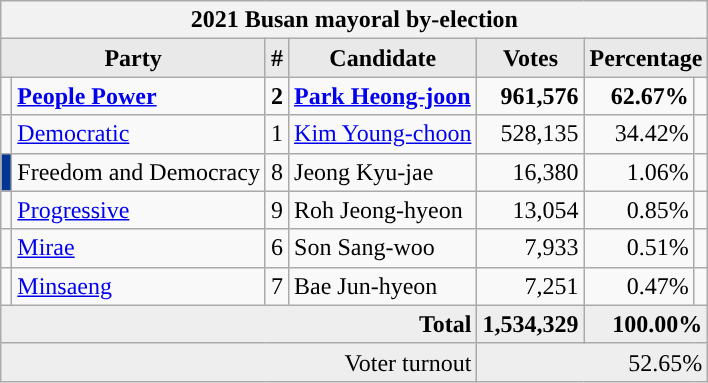<table class="wikitable">
<tr>
<th colspan="7">2021 Busan mayoral by-election</th>
</tr>
<tr>
<th style="background-color:#E9E9E9" colspan=2>Party</th>
<th style="background-color:#E9E9E9">#</th>
<th style="background-color:#E9E9E9">Candidate</th>
<th style="background-color:#E9E9E9">Votes</th>
<th style="background-color:#E9E9E9" colspan=2>Percentage</th>
</tr>
<tr style="font-weight:bold">
<td></td>
<td align=left><a href='#'>People Power</a></td>
<td align=center>2</td>
<td align=left><a href='#'>Park Heong-joon</a></td>
<td align=right>961,576</td>
<td align=right>62.67%</td>
<td align=right></td>
</tr>
<tr>
<td></td>
<td align=left><a href='#'>Democratic</a></td>
<td align=center>1</td>
<td align=left><a href='#'>Kim Young-choon</a></td>
<td align=right>528,135</td>
<td align=right>34.42%</td>
<td align=right></td>
</tr>
<tr>
<td bgcolor="#033692"></td>
<td align=left>Freedom and Democracy</td>
<td align=center>8</td>
<td align=left>Jeong Kyu-jae</td>
<td align=right>16,380</td>
<td align=right>1.06%</td>
<td align=right></td>
</tr>
<tr>
<td></td>
<td align=left><a href='#'>Progressive</a></td>
<td align=center>9</td>
<td align=left>Roh Jeong-hyeon</td>
<td align=right>13,054</td>
<td align=right>0.85%</td>
<td align=right></td>
</tr>
<tr>
<td></td>
<td align=left><a href='#'>Mirae</a></td>
<td align=center>6</td>
<td align=left>Son Sang-woo</td>
<td align=right>7,933</td>
<td align=right>0.51%</td>
<td align=right></td>
</tr>
<tr>
<td></td>
<td align=left><a href='#'>Minsaeng</a></td>
<td align=center>7</td>
<td align=left>Bae Jun-hyeon</td>
<td align=right>7,251</td>
<td align=right>0.47%</td>
<td align=right></td>
</tr>
<tr bgcolor="#EEEEEE" style="font-weight:bold">
<td colspan="4" align=right>Total</td>
<td align=right>1,534,329</td>
<td align=right colspan=2>100.00%</td>
</tr>
<tr bgcolor="#EEEEEE">
<td colspan="4" align="right">Voter turnout</td>
<td colspan="3" align="right">52.65%</td>
</tr>
</table>
